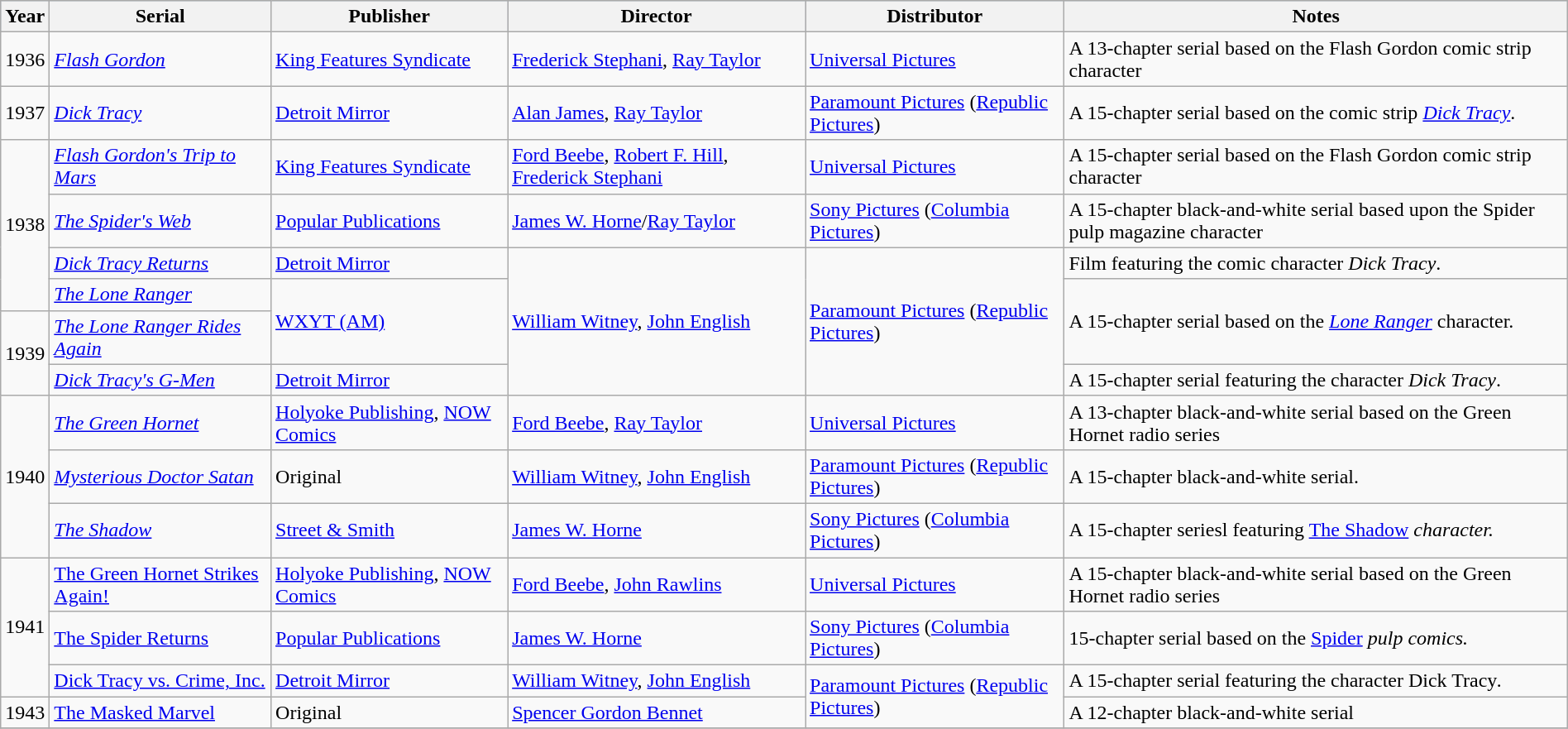<table class="wikitable sortable"  style="margin:auto; margin:auto;">
<tr bgcolor="#B0C4DE" align="center">
<th>Year</th>
<th>Serial</th>
<th>Publisher</th>
<th>Director</th>
<th>Distributor</th>
<th>Notes</th>
</tr>
<tr>
<td>1936</td>
<td><em><a href='#'>Flash Gordon</a></em></td>
<td><a href='#'>King Features Syndicate</a></td>
<td><a href='#'>Frederick Stephani</a>, <a href='#'>Ray Taylor</a></td>
<td><a href='#'>Universal Pictures</a></td>
<td>A 13-chapter serial based on the Flash Gordon comic strip character</td>
</tr>
<tr>
<td>1937</td>
<td><em><a href='#'>Dick Tracy</a></em></td>
<td><a href='#'>Detroit Mirror</a></td>
<td><a href='#'>Alan James</a>, <a href='#'>Ray Taylor</a></td>
<td><a href='#'>Paramount Pictures</a> (<a href='#'>Republic Pictures</a>)</td>
<td>A 15-chapter serial based on the comic strip <em><a href='#'>Dick Tracy</a></em>.</td>
</tr>
<tr>
<td rowspan="4">1938</td>
<td><em><a href='#'>Flash Gordon's Trip to Mars</a></em></td>
<td><a href='#'>King Features Syndicate</a></td>
<td><a href='#'>Ford Beebe</a>, <a href='#'>Robert F. Hill</a>, <a href='#'>Frederick Stephani</a></td>
<td><a href='#'>Universal Pictures</a></td>
<td>A 15-chapter serial based on the Flash Gordon comic strip character</td>
</tr>
<tr>
<td><em><a href='#'>The Spider's Web</a></em></td>
<td><a href='#'>Popular Publications</a></td>
<td><a href='#'>James W. Horne</a>/<a href='#'>Ray Taylor</a></td>
<td><a href='#'>Sony Pictures</a> (<a href='#'>Columbia Pictures</a>)</td>
<td>A 15-chapter black-and-white serial based upon the Spider pulp magazine character</td>
</tr>
<tr>
<td><em><a href='#'>Dick Tracy Returns</a></em></td>
<td><a href='#'>Detroit Mirror</a></td>
<td rowspan="4"><a href='#'>William Witney</a>, <a href='#'>John English</a></td>
<td rowspan="4"><a href='#'>Paramount Pictures</a> (<a href='#'>Republic Pictures</a>)</td>
<td>Film featuring the comic character <em>Dick Tracy</em>.</td>
</tr>
<tr>
<td><em><a href='#'>The Lone Ranger</a></em></td>
<td rowspan="2"><a href='#'>WXYT (AM)</a></td>
<td rowspan="2">A 15-chapter serial based on the <em><a href='#'>Lone Ranger</a></em> character.</td>
</tr>
<tr>
<td rowspan="2">1939</td>
<td><em><a href='#'>The Lone Ranger Rides Again</a></em></td>
</tr>
<tr>
<td><em><a href='#'>Dick Tracy's G-Men</a></em></td>
<td><a href='#'>Detroit Mirror</a></td>
<td>A 15-chapter serial featuring the character <em>Dick Tracy</em>.</td>
</tr>
<tr>
<td rowspan="3">1940</td>
<td><em><a href='#'>The Green Hornet</a></em></td>
<td><a href='#'>Holyoke Publishing</a>, <a href='#'>NOW Comics</a></td>
<td rowspan="1"><a href='#'>Ford Beebe</a>, <a href='#'>Ray Taylor</a></td>
<td><a href='#'>Universal Pictures</a></td>
<td>A 13-chapter black-and-white serial based on the Green Hornet radio series</td>
</tr>
<tr>
<td><em><a href='#'>Mysterious Doctor Satan</a></em></td>
<td>Original</td>
<td><a href='#'>William Witney</a>, <a href='#'>John English</a></td>
<td><a href='#'>Paramount Pictures</a> (<a href='#'>Republic Pictures</a>)</td>
<td>A 15-chapter black-and-white serial.</td>
</tr>
<tr>
<td><em><a href='#'>The Shadow</a><strong></td>
<td><a href='#'>Street & Smith</a></td>
<td><a href='#'>James W. Horne</a></td>
<td><a href='#'>Sony Pictures</a> (<a href='#'>Columbia Pictures</a>)</td>
<td>A 15-chapter seriesl featuring </em><a href='#'>The Shadow</a><em> character.</td>
</tr>
<tr>
<td rowspan="3">1941</td>
<td></em><a href='#'>The Green Hornet Strikes Again!</a><em></td>
<td><a href='#'>Holyoke Publishing</a>, <a href='#'>NOW Comics</a></td>
<td><a href='#'>Ford Beebe</a>, <a href='#'>John Rawlins</a></td>
<td><a href='#'>Universal Pictures</a></td>
<td>A 15-chapter black-and-white serial based on the Green Hornet radio series</td>
</tr>
<tr>
<td></em><a href='#'>The Spider Returns</a><em></td>
<td><a href='#'>Popular Publications</a></td>
<td><a href='#'>James W. Horne</a></td>
<td><a href='#'>Sony Pictures</a> (<a href='#'>Columbia Pictures</a>)</td>
<td>15-chapter serial based on the </em><a href='#'>Spider</a><em> pulp comics.</td>
</tr>
<tr>
<td></em><a href='#'>Dick Tracy vs. Crime, Inc.</a><em></td>
<td><a href='#'>Detroit Mirror</a></td>
<td><a href='#'>William Witney</a>, <a href='#'>John English</a></td>
<td rowspan="2"><a href='#'>Paramount Pictures</a> (<a href='#'>Republic Pictures</a>)</td>
<td>A 15-chapter serial featuring the character </em>Dick Tracy<em>.</td>
</tr>
<tr>
<td>1943</td>
<td></em><a href='#'>The Masked Marvel</a><em></td>
<td>Original</td>
<td><a href='#'>Spencer Gordon Bennet</a></td>
<td>A 12-chapter black-and-white serial</td>
</tr>
<tr>
</tr>
</table>
